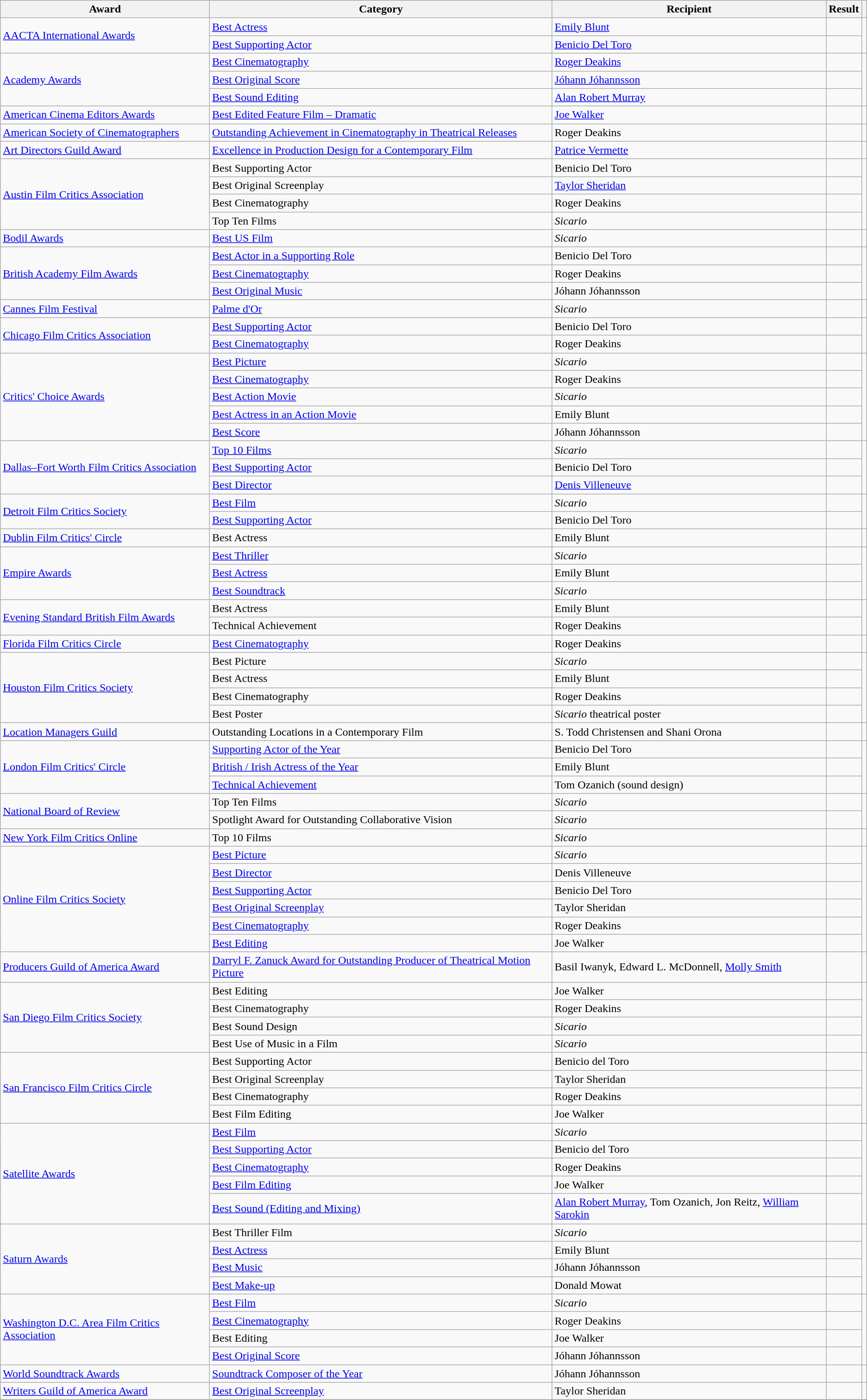<table class="wikitable sortable">
<tr>
<th>Award</th>
<th>Category</th>
<th>Recipient</th>
<th>Result</th>
<th class="unsortable"></th>
</tr>
<tr>
<td rowspan="2"><a href='#'>AACTA International Awards</a></td>
<td><a href='#'>Best Actress</a></td>
<td><a href='#'>Emily Blunt</a></td>
<td></td>
<td rowspan="2"></td>
</tr>
<tr>
<td><a href='#'>Best Supporting Actor</a></td>
<td><a href='#'>Benicio Del Toro</a></td>
<td></td>
</tr>
<tr>
<td rowspan="3"><a href='#'>Academy Awards</a></td>
<td><a href='#'>Best Cinematography</a></td>
<td><a href='#'>Roger Deakins</a></td>
<td></td>
<td rowspan="3"></td>
</tr>
<tr>
<td><a href='#'>Best Original Score</a></td>
<td><a href='#'>Jóhann Jóhannsson</a></td>
<td></td>
</tr>
<tr>
<td><a href='#'>Best Sound Editing</a></td>
<td><a href='#'>Alan Robert Murray</a></td>
<td></td>
</tr>
<tr>
<td><a href='#'>American Cinema Editors Awards</a></td>
<td><a href='#'>Best Edited Feature Film – Dramatic</a></td>
<td><a href='#'>Joe Walker</a></td>
<td></td>
<td></td>
</tr>
<tr>
<td><a href='#'>American Society of Cinematographers</a></td>
<td><a href='#'>Outstanding Achievement in Cinematography in Theatrical Releases</a></td>
<td>Roger Deakins</td>
<td></td>
<td></td>
</tr>
<tr>
<td><a href='#'>Art Directors Guild Award</a></td>
<td><a href='#'>Excellence in Production Design for a Contemporary Film</a></td>
<td><a href='#'>Patrice Vermette</a></td>
<td></td>
<td></td>
</tr>
<tr>
<td rowspan="4"><a href='#'>Austin Film Critics Association</a></td>
<td>Best Supporting Actor</td>
<td>Benicio Del Toro</td>
<td></td>
<td rowspan="4"></td>
</tr>
<tr>
<td>Best Original Screenplay</td>
<td><a href='#'>Taylor Sheridan</a></td>
<td></td>
</tr>
<tr>
<td>Best Cinematography</td>
<td>Roger Deakins</td>
<td></td>
</tr>
<tr>
<td>Top Ten Films</td>
<td><em>Sicario</em></td>
<td></td>
</tr>
<tr>
<td><a href='#'>Bodil Awards</a></td>
<td><a href='#'>Best US Film</a></td>
<td><em>Sicario</em></td>
<td></td>
<td></td>
</tr>
<tr>
<td rowspan="3"><a href='#'>British Academy Film Awards</a></td>
<td><a href='#'>Best Actor in a Supporting Role</a></td>
<td>Benicio Del Toro</td>
<td></td>
<td rowspan="3"></td>
</tr>
<tr>
<td><a href='#'>Best Cinematography</a></td>
<td>Roger Deakins</td>
<td></td>
</tr>
<tr>
<td><a href='#'>Best Original Music</a></td>
<td>Jóhann Jóhannsson</td>
<td></td>
</tr>
<tr>
<td><a href='#'>Cannes Film Festival</a></td>
<td><a href='#'>Palme d'Or</a></td>
<td><em>Sicario</em></td>
<td></td>
<td></td>
</tr>
<tr>
<td rowspan="2"><a href='#'>Chicago Film Critics Association</a></td>
<td><a href='#'>Best Supporting Actor</a></td>
<td>Benicio Del Toro</td>
<td></td>
<td rowspan="2"></td>
</tr>
<tr>
<td><a href='#'>Best Cinematography</a></td>
<td>Roger Deakins</td>
<td></td>
</tr>
<tr>
<td rowspan="5"><a href='#'>Critics' Choice Awards</a></td>
<td><a href='#'>Best Picture</a></td>
<td><em>Sicario</em></td>
<td></td>
<td rowspan="5"></td>
</tr>
<tr>
<td><a href='#'>Best Cinematography</a></td>
<td>Roger Deakins</td>
<td></td>
</tr>
<tr>
<td><a href='#'>Best Action Movie</a></td>
<td><em>Sicario</em></td>
<td></td>
</tr>
<tr>
<td><a href='#'>Best Actress in an Action Movie</a></td>
<td>Emily Blunt</td>
<td></td>
</tr>
<tr>
<td><a href='#'>Best Score</a></td>
<td>Jóhann Jóhannsson</td>
<td></td>
</tr>
<tr>
<td rowspan="3"><a href='#'>Dallas–Fort Worth Film Critics Association</a></td>
<td><a href='#'>Top 10 Films</a></td>
<td><em>Sicario</em></td>
<td></td>
<td rowspan="3"></td>
</tr>
<tr>
<td><a href='#'>Best Supporting Actor</a></td>
<td>Benicio Del Toro</td>
<td></td>
</tr>
<tr>
<td><a href='#'>Best Director</a></td>
<td><a href='#'>Denis Villeneuve</a></td>
<td></td>
</tr>
<tr>
<td rowspan="2"><a href='#'>Detroit Film Critics Society</a></td>
<td><a href='#'>Best Film</a></td>
<td><em>Sicario</em></td>
<td></td>
<td rowspan="2"></td>
</tr>
<tr>
<td><a href='#'>Best Supporting Actor</a></td>
<td>Benicio Del Toro</td>
<td></td>
</tr>
<tr>
<td><a href='#'>Dublin Film Critics' Circle</a></td>
<td>Best Actress</td>
<td>Emily Blunt</td>
<td></td>
<td></td>
</tr>
<tr>
<td rowspan=3><a href='#'>Empire Awards</a></td>
<td><a href='#'>Best Thriller</a></td>
<td><em>Sicario</em></td>
<td></td>
<td rowspan=3></td>
</tr>
<tr>
<td><a href='#'>Best Actress</a></td>
<td>Emily Blunt</td>
<td></td>
</tr>
<tr>
<td><a href='#'>Best Soundtrack</a></td>
<td><em>Sicario</em></td>
<td></td>
</tr>
<tr>
<td rowspan=2><a href='#'>Evening Standard British Film Awards</a></td>
<td>Best Actress</td>
<td>Emily Blunt</td>
<td></td>
<td rowspan=2></td>
</tr>
<tr>
<td>Technical Achievement</td>
<td>Roger Deakins</td>
<td></td>
</tr>
<tr>
<td><a href='#'>Florida Film Critics Circle</a></td>
<td><a href='#'>Best Cinematography</a></td>
<td>Roger Deakins</td>
<td></td>
<td></td>
</tr>
<tr>
<td rowspan="4"><a href='#'>Houston Film Critics Society</a></td>
<td>Best Picture</td>
<td><em>Sicario</em></td>
<td></td>
<td rowspan="4"></td>
</tr>
<tr>
<td>Best Actress</td>
<td>Emily Blunt</td>
<td></td>
</tr>
<tr>
<td>Best Cinematography</td>
<td>Roger Deakins</td>
<td></td>
</tr>
<tr>
<td>Best Poster</td>
<td><em>Sicario</em> theatrical poster</td>
<td></td>
</tr>
<tr>
<td><a href='#'>Location Managers Guild</a></td>
<td>Outstanding Locations in a Contemporary Film</td>
<td>S. Todd Christensen and Shani Orona</td>
<td></td>
<td></td>
</tr>
<tr>
<td rowspan=3><a href='#'>London Film Critics' Circle</a></td>
<td><a href='#'>Supporting Actor of the Year</a></td>
<td>Benicio Del Toro</td>
<td></td>
<td rowspan=3></td>
</tr>
<tr>
<td><a href='#'>British / Irish Actress of the Year</a></td>
<td>Emily Blunt</td>
<td></td>
</tr>
<tr>
<td><a href='#'>Technical Achievement</a></td>
<td>Tom Ozanich (sound design)</td>
<td></td>
</tr>
<tr>
<td rowspan="2"><a href='#'>National Board of Review</a></td>
<td>Top Ten Films</td>
<td><em>Sicario</em></td>
<td></td>
<td rowspan="2"></td>
</tr>
<tr>
<td>Spotlight Award for Outstanding Collaborative Vision</td>
<td><em>Sicario</em></td>
<td></td>
</tr>
<tr>
<td><a href='#'>New York Film Critics Online</a></td>
<td>Top 10 Films</td>
<td><em>Sicario</em></td>
<td></td>
<td></td>
</tr>
<tr>
<td rowspan="6"><a href='#'>Online Film Critics Society</a></td>
<td><a href='#'>Best Picture</a></td>
<td><em>Sicario</em></td>
<td></td>
<td rowspan="6"></td>
</tr>
<tr>
<td><a href='#'>Best Director</a></td>
<td>Denis Villeneuve</td>
<td></td>
</tr>
<tr>
<td><a href='#'>Best Supporting Actor</a></td>
<td>Benicio Del Toro</td>
<td></td>
</tr>
<tr>
<td><a href='#'>Best Original Screenplay</a></td>
<td>Taylor Sheridan</td>
<td></td>
</tr>
<tr>
<td><a href='#'>Best Cinematography</a></td>
<td>Roger Deakins</td>
<td></td>
</tr>
<tr>
<td><a href='#'>Best Editing</a></td>
<td>Joe Walker</td>
<td></td>
</tr>
<tr>
<td><a href='#'>Producers Guild of America Award</a></td>
<td><a href='#'>Darryl F. Zanuck Award for Outstanding Producer of Theatrical Motion Picture</a></td>
<td>Basil Iwanyk, Edward L. McDonnell, <a href='#'>Molly Smith</a></td>
<td></td>
<td></td>
</tr>
<tr>
<td rowspan="4"><a href='#'>San Diego Film Critics Society</a></td>
<td>Best Editing</td>
<td>Joe Walker</td>
<td></td>
<td rowspan="4"></td>
</tr>
<tr>
<td>Best Cinematography</td>
<td>Roger Deakins</td>
<td></td>
</tr>
<tr>
<td>Best Sound Design</td>
<td><em>Sicario</em></td>
<td></td>
</tr>
<tr>
<td>Best Use of Music in a Film</td>
<td><em>Sicario</em></td>
<td></td>
</tr>
<tr>
<td rowspan="4"><a href='#'>San Francisco Film Critics Circle</a></td>
<td>Best Supporting Actor</td>
<td>Benicio del Toro</td>
<td></td>
<td rowspan="4"></td>
</tr>
<tr>
<td>Best Original Screenplay</td>
<td>Taylor Sheridan</td>
<td></td>
</tr>
<tr>
<td>Best Cinematography</td>
<td>Roger Deakins</td>
<td></td>
</tr>
<tr>
<td>Best Film Editing</td>
<td>Joe Walker</td>
<td></td>
</tr>
<tr>
<td rowspan="5"><a href='#'>Satellite Awards</a></td>
<td><a href='#'>Best Film</a></td>
<td><em>Sicario</em></td>
<td></td>
<td rowspan="5"></td>
</tr>
<tr>
<td><a href='#'>Best Supporting Actor</a></td>
<td>Benicio del Toro</td>
<td></td>
</tr>
<tr>
<td><a href='#'>Best Cinematography</a></td>
<td>Roger Deakins</td>
<td></td>
</tr>
<tr>
<td><a href='#'>Best Film Editing</a></td>
<td>Joe Walker</td>
<td></td>
</tr>
<tr>
<td><a href='#'>Best Sound (Editing and Mixing)</a></td>
<td><a href='#'>Alan Robert Murray</a>, Tom Ozanich, Jon Reitz, <a href='#'>William Sarokin</a></td>
<td></td>
</tr>
<tr>
<td rowspan="4"><a href='#'>Saturn Awards</a></td>
<td>Best Thriller Film</td>
<td><em>Sicario</em></td>
<td></td>
<td rowspan="4"></td>
</tr>
<tr>
<td><a href='#'>Best Actress</a></td>
<td>Emily Blunt</td>
<td></td>
</tr>
<tr>
<td><a href='#'>Best Music</a></td>
<td>Jóhann Jóhannsson</td>
<td></td>
</tr>
<tr>
<td><a href='#'>Best Make-up</a></td>
<td>Donald Mowat</td>
<td></td>
</tr>
<tr>
<td rowspan="4"><a href='#'>Washington D.C. Area Film Critics Association</a></td>
<td><a href='#'>Best Film</a></td>
<td><em>Sicario</em></td>
<td></td>
<td rowspan="4"></td>
</tr>
<tr>
<td><a href='#'>Best Cinematography</a></td>
<td>Roger Deakins</td>
<td></td>
</tr>
<tr>
<td>Best Editing</td>
<td>Joe Walker</td>
<td></td>
</tr>
<tr>
<td><a href='#'>Best Original Score</a></td>
<td>Jóhann Jóhannsson</td>
<td></td>
</tr>
<tr>
<td><a href='#'>World Soundtrack Awards</a></td>
<td><a href='#'>Soundtrack Composer of the Year</a></td>
<td>Jóhann Jóhannsson</td>
<td></td>
<td></td>
</tr>
<tr>
<td><a href='#'>Writers Guild of America Award</a></td>
<td><a href='#'>Best Original Screenplay</a></td>
<td>Taylor Sheridan</td>
<td></td>
<td></td>
</tr>
<tr>
</tr>
</table>
